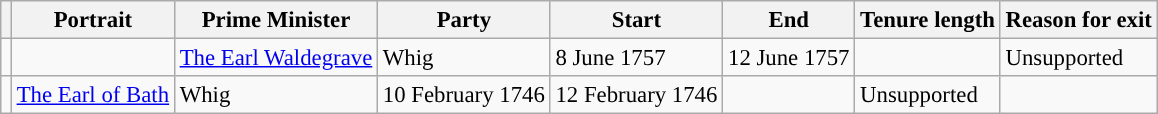<table class="wikitable" style="font-size: 95%;">
<tr>
<th></th>
<th>Portrait</th>
<th>Prime Minister</th>
<th>Party</th>
<th>Start</th>
<th>End</th>
<th>Tenure length</th>
<th>Reason for exit</th>
</tr>
<tr>
<td style="background:"></td>
<td></td>
<td><a href='#'>The Earl Waldegrave</a></td>
<td>Whig</td>
<td>8 June 1757</td>
<td>12 June 1757</td>
<td></td>
<td>Unsupported</td>
</tr>
<tr>
<td></td>
<td><a href='#'>The Earl of Bath</a></td>
<td>Whig</td>
<td>10 February 1746</td>
<td>12 February 1746</td>
<td></td>
<td>Unsupported</td>
</tr>
</table>
